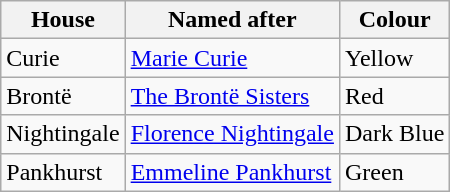<table class="wikitable">
<tr>
<th>House</th>
<th>Named after</th>
<th>Colour</th>
</tr>
<tr>
<td>Curie</td>
<td><a href='#'>Marie Curie</a></td>
<td> Yellow</td>
</tr>
<tr>
<td>Brontë</td>
<td><a href='#'>The Brontë Sisters</a></td>
<td> Red</td>
</tr>
<tr>
<td>Nightingale</td>
<td><a href='#'>Florence Nightingale</a></td>
<td> Dark Blue</td>
</tr>
<tr>
<td>Pankhurst</td>
<td><a href='#'>Emmeline Pankhurst</a></td>
<td> Green</td>
</tr>
</table>
